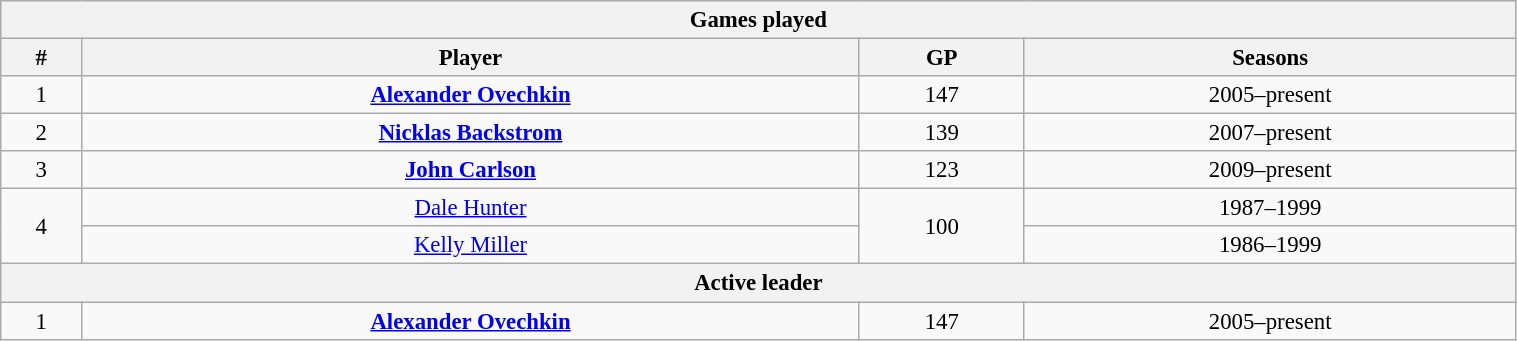<table class="wikitable" style="text-align: center; font-size: 95%" width="80%">
<tr>
<th colspan="4">Games played</th>
</tr>
<tr>
<th>#</th>
<th>Player</th>
<th>GP</th>
<th>Seasons</th>
</tr>
<tr>
<td>1</td>
<td><strong><a href='#'>Alexander Ovechkin</a></strong></td>
<td>147</td>
<td>2005–present</td>
</tr>
<tr>
<td>2</td>
<td><strong><a href='#'>Nicklas Backstrom</a></strong></td>
<td>139</td>
<td>2007–present</td>
</tr>
<tr>
<td>3</td>
<td><strong><a href='#'>John Carlson</a></strong></td>
<td>123</td>
<td>2009–present</td>
</tr>
<tr>
<td rowspan="2">4</td>
<td><a href='#'>Dale Hunter</a></td>
<td rowspan="2">100</td>
<td>1987–1999</td>
</tr>
<tr>
<td><a href='#'>Kelly Miller</a></td>
<td>1986–1999</td>
</tr>
<tr>
<th colspan="4">Active leader</th>
</tr>
<tr>
<td>1</td>
<td><strong><a href='#'>Alexander Ovechkin</a></strong></td>
<td>147</td>
<td>2005–present</td>
</tr>
</table>
